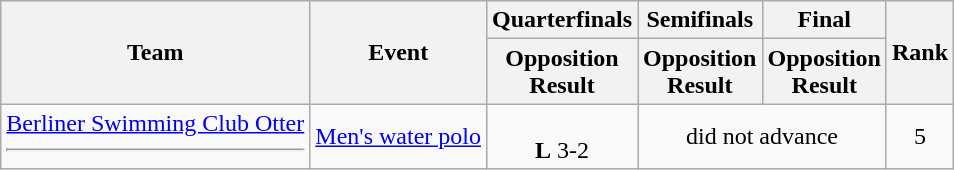<table class=wikitable>
<tr>
<th rowspan=2>Team</th>
<th rowspan=2>Event</th>
<th>Quarterfinals</th>
<th>Semifinals</th>
<th>Final</th>
<th rowspan=2>Rank</th>
</tr>
<tr>
<th>Opposition <br> Result</th>
<th>Opposition <br> Result</th>
<th>Opposition <br> Result</th>
</tr>
<tr align=center>
<td align=left><a href='#'>Berliner Swimming Club Otter</a> <hr> </td>
<td><a href='#'>Men's water polo</a></td>
<td> <br> <strong>L</strong> 3-2</td>
<td colspan=2>did not advance</td>
<td>5</td>
</tr>
</table>
